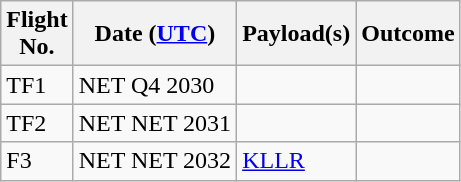<table class="wikitable">
<tr>
<th>Flight<br>No.</th>
<th>Date (<a href='#'>UTC</a>)</th>
<th>Payload(s)</th>
<th>Outcome</th>
</tr>
<tr>
<td>TF1</td>
<td>NET Q4 2030</td>
<td></td>
<td></td>
</tr>
<tr>
<td>TF2</td>
<td>NET NET 2031</td>
<td></td>
<td></td>
</tr>
<tr>
<td>F3</td>
<td>NET NET 2032</td>
<td><a href='#'>KLLR</a></td>
<td></td>
</tr>
</table>
